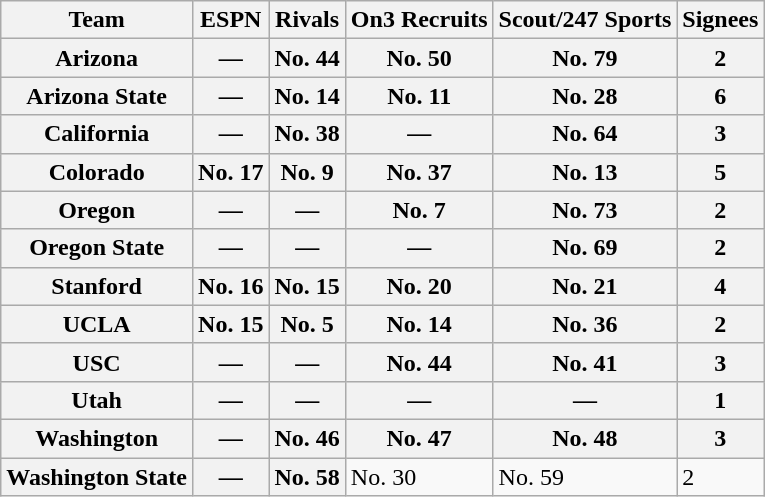<table class="wikitable">
<tr>
<th>Team</th>
<th>ESPN</th>
<th>Rivals</th>
<th>On3 Recruits  </th>
<th>Scout/247 Sports</th>
<th>Signees</th>
</tr>
<tr>
<th style=>Arizona</th>
<th>—</th>
<th>No. 44</th>
<th>No. 50</th>
<th>No. 79</th>
<th>2</th>
</tr>
<tr>
<th style=>Arizona State</th>
<th>―</th>
<th>No. 14</th>
<th>No. 11</th>
<th>No. 28</th>
<th>6</th>
</tr>
<tr>
<th style=>California</th>
<th>―</th>
<th>No. 38</th>
<th>―</th>
<th>No. 64</th>
<th>3</th>
</tr>
<tr>
<th style=>Colorado</th>
<th>No. 17</th>
<th>No. 9</th>
<th>No. 37</th>
<th>No. 13</th>
<th>5</th>
</tr>
<tr>
<th style=>Oregon</th>
<th>―</th>
<th>―</th>
<th>No. 7</th>
<th>No. 73</th>
<th>2</th>
</tr>
<tr>
<th style=>Oregon State</th>
<th>―</th>
<th>―</th>
<th>―</th>
<th>No. 69</th>
<th>2</th>
</tr>
<tr>
<th style=>Stanford</th>
<th>No. 16</th>
<th>No. 15</th>
<th>No. 20</th>
<th>No. 21</th>
<th>4</th>
</tr>
<tr>
<th style=>UCLA</th>
<th>No. 15</th>
<th>No. 5</th>
<th>No. 14</th>
<th>No. 36</th>
<th>2</th>
</tr>
<tr>
<th style=>USC</th>
<th>―</th>
<th>―</th>
<th>No. 44</th>
<th>No. 41</th>
<th>3</th>
</tr>
<tr>
<th style=>Utah</th>
<th>―</th>
<th>―</th>
<th>―</th>
<th>―</th>
<th>1</th>
</tr>
<tr>
<th style=>Washington</th>
<th>―</th>
<th>No. 46</th>
<th>No. 47</th>
<th>No. 48</th>
<th>3</th>
</tr>
<tr>
<th style=>Washington State</th>
<th>―</th>
<th>No. 58</th>
<td>No. 30</td>
<td>No. 59</td>
<td>2</td>
</tr>
</table>
